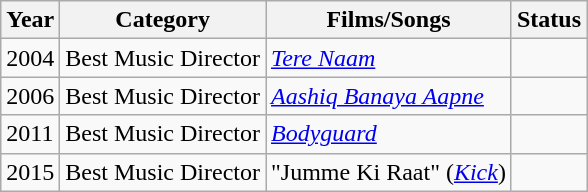<table class="wikitable">
<tr>
<th>Year</th>
<th>Category</th>
<th>Films/Songs</th>
<th>Status</th>
</tr>
<tr>
<td>2004</td>
<td>Best Music Director</td>
<td><em><a href='#'>Tere Naam</a></em></td>
<td></td>
</tr>
<tr>
<td>2006</td>
<td>Best Music Director</td>
<td><em><a href='#'>Aashiq Banaya Aapne</a></em></td>
<td></td>
</tr>
<tr>
<td>2011</td>
<td>Best Music Director</td>
<td><em><a href='#'>Bodyguard</a></em></td>
<td></td>
</tr>
<tr>
<td>2015</td>
<td>Best Music Director</td>
<td>"Jumme Ki Raat" (<em><a href='#'>Kick</a></em>)</td>
<td></td>
</tr>
</table>
